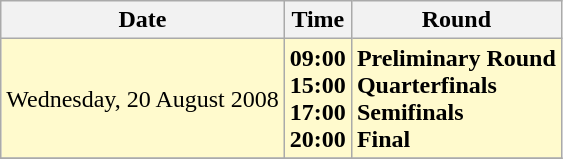<table class="wikitable">
<tr>
<th>Date</th>
<th>Time</th>
<th>Round</th>
</tr>
<tr>
<td style=background:lemonchiffon>Wednesday, 20 August 2008</td>
<td style=background:lemonchiffon><strong>09:00<br>15:00<br>17:00<br>20:00</strong></td>
<td style=background:lemonchiffon><strong>Preliminary Round<br>Quarterfinals<br>Semifinals<br>Final</strong></td>
</tr>
<tr>
</tr>
</table>
